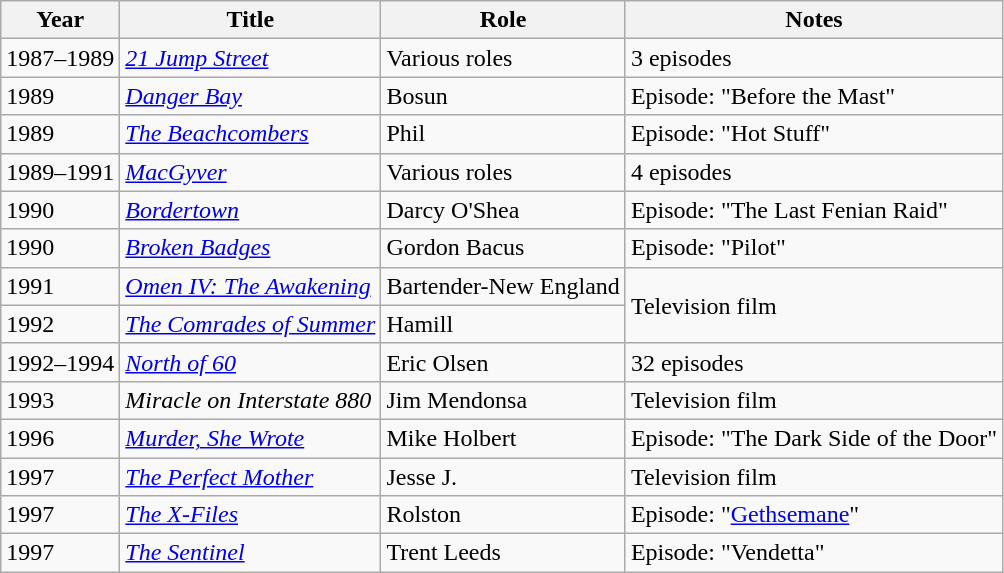<table class="wikitable sortable">
<tr>
<th>Year</th>
<th>Title</th>
<th>Role</th>
<th class="unsortable">Notes</th>
</tr>
<tr>
<td>1987–1989</td>
<td><em><a href='#'>21 Jump Street</a></em></td>
<td>Various roles</td>
<td>3 episodes</td>
</tr>
<tr>
<td>1989</td>
<td><em><a href='#'>Danger Bay</a></em></td>
<td>Bosun</td>
<td>Episode: "Before the Mast"</td>
</tr>
<tr>
<td>1989</td>
<td data-sort-value="Beachcombers, The"><em><a href='#'>The Beachcombers</a></em></td>
<td>Phil</td>
<td>Episode: "Hot Stuff"</td>
</tr>
<tr>
<td>1989–1991</td>
<td><a href='#'><em>MacGyver</em></a></td>
<td>Various roles</td>
<td>4 episodes</td>
</tr>
<tr>
<td>1990</td>
<td><a href='#'><em>Bordertown</em></a></td>
<td>Darcy O'Shea</td>
<td>Episode: "The Last Fenian Raid"</td>
</tr>
<tr>
<td>1990</td>
<td><em><a href='#'>Broken Badges</a></em></td>
<td>Gordon Bacus</td>
<td>Episode: "Pilot"</td>
</tr>
<tr>
<td>1991</td>
<td><em><a href='#'>Omen IV: The Awakening</a></em></td>
<td>Bartender-New England</td>
<td rowspan="2">Television film</td>
</tr>
<tr>
<td>1992</td>
<td data-sort-value="Comrades of Summer, The"><em><a href='#'>The Comrades of Summer</a></em></td>
<td>Hamill</td>
</tr>
<tr>
<td>1992–1994</td>
<td><em><a href='#'>North of 60</a></em></td>
<td>Eric Olsen</td>
<td>32 episodes</td>
</tr>
<tr>
<td>1993</td>
<td><em>Miracle on Interstate 880</em></td>
<td>Jim Mendonsa</td>
<td>Television film</td>
</tr>
<tr>
<td>1996</td>
<td><em><a href='#'>Murder, She Wrote</a></em></td>
<td>Mike Holbert</td>
<td>Episode: "The Dark Side of the Door"</td>
</tr>
<tr>
<td>1997</td>
<td data-sort-value="Perfect Mother, The"><em><a href='#'>The Perfect Mother</a></em></td>
<td>Jesse J.</td>
<td>Television film</td>
</tr>
<tr>
<td>1997</td>
<td data-sort-value="X-Files, The"><em><a href='#'>The X-Files</a></em></td>
<td>Rolston</td>
<td>Episode: "<a href='#'>Gethsemane</a>"</td>
</tr>
<tr>
<td>1997</td>
<td data-sort-value="Sentinel, The"><a href='#'><em>The Sentinel</em></a></td>
<td>Trent Leeds</td>
<td>Episode: "Vendetta"</td>
</tr>
</table>
